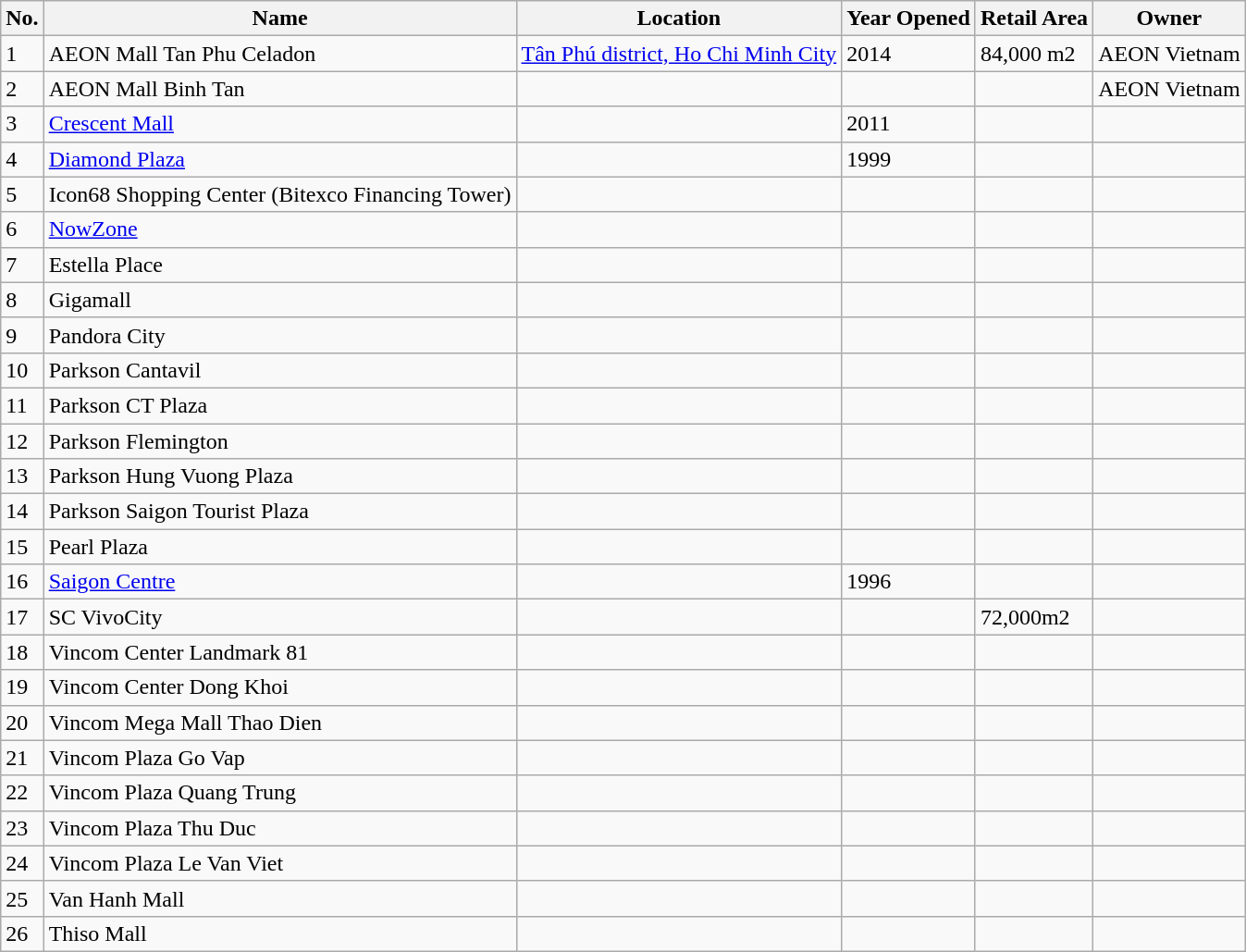<table class="wikitable sortable">
<tr>
<th>No.</th>
<th>Name</th>
<th>Location</th>
<th>Year Opened</th>
<th>Retail Area</th>
<th>Owner</th>
</tr>
<tr>
<td>1</td>
<td>AEON Mall Tan Phu Celadon</td>
<td><a href='#'>Tân Phú district, Ho Chi Minh City</a></td>
<td>2014</td>
<td>84,000 m2</td>
<td>AEON Vietnam</td>
</tr>
<tr>
<td>2</td>
<td>AEON Mall Binh Tan</td>
<td></td>
<td></td>
<td></td>
<td>AEON Vietnam</td>
</tr>
<tr>
<td>3</td>
<td><a href='#'>Crescent Mall</a></td>
<td></td>
<td>2011</td>
<td></td>
<td></td>
</tr>
<tr>
<td>4</td>
<td><a href='#'>Diamond Plaza</a></td>
<td></td>
<td>1999</td>
<td></td>
<td></td>
</tr>
<tr>
<td>5</td>
<td>Icon68 Shopping Center (Bitexco Financing Tower)</td>
<td></td>
<td></td>
<td></td>
<td></td>
</tr>
<tr>
<td>6</td>
<td><a href='#'>NowZone</a></td>
<td></td>
<td></td>
<td></td>
<td></td>
</tr>
<tr>
<td>7</td>
<td>Estella Place</td>
<td></td>
<td></td>
<td></td>
<td></td>
</tr>
<tr>
<td>8</td>
<td>Gigamall</td>
<td></td>
<td></td>
<td></td>
<td></td>
</tr>
<tr>
<td>9</td>
<td>Pandora City</td>
<td></td>
<td></td>
<td></td>
<td></td>
</tr>
<tr>
<td>10</td>
<td>Parkson Cantavil</td>
<td></td>
<td></td>
<td></td>
<td></td>
</tr>
<tr>
<td>11</td>
<td>Parkson CT Plaza</td>
<td></td>
<td></td>
<td></td>
<td></td>
</tr>
<tr>
<td>12</td>
<td>Parkson Flemington</td>
<td></td>
<td></td>
<td></td>
<td></td>
</tr>
<tr>
<td>13</td>
<td>Parkson Hung Vuong Plaza</td>
<td></td>
<td></td>
<td></td>
<td></td>
</tr>
<tr>
<td>14</td>
<td>Parkson Saigon Tourist Plaza</td>
<td></td>
<td></td>
<td></td>
<td></td>
</tr>
<tr>
<td>15</td>
<td>Pearl Plaza</td>
<td></td>
<td></td>
<td></td>
<td></td>
</tr>
<tr>
<td>16</td>
<td><a href='#'>Saigon Centre</a></td>
<td></td>
<td>1996</td>
<td></td>
<td></td>
</tr>
<tr>
<td>17</td>
<td>SC VivoCity</td>
<td></td>
<td></td>
<td>72,000m2</td>
<td></td>
</tr>
<tr>
<td>18</td>
<td>Vincom Center Landmark 81</td>
<td></td>
<td></td>
<td></td>
<td></td>
</tr>
<tr>
<td>19</td>
<td>Vincom Center Dong Khoi</td>
<td></td>
<td></td>
<td></td>
<td></td>
</tr>
<tr>
<td>20</td>
<td>Vincom Mega Mall Thao Dien</td>
<td></td>
<td></td>
<td></td>
<td></td>
</tr>
<tr>
<td>21</td>
<td>Vincom Plaza Go Vap</td>
<td></td>
<td></td>
<td></td>
<td></td>
</tr>
<tr>
<td>22</td>
<td>Vincom Plaza Quang Trung</td>
<td></td>
<td></td>
<td></td>
<td></td>
</tr>
<tr>
<td>23</td>
<td>Vincom Plaza Thu Duc</td>
<td></td>
<td></td>
<td></td>
<td></td>
</tr>
<tr>
<td>24</td>
<td>Vincom Plaza Le Van Viet</td>
<td></td>
<td></td>
<td></td>
<td></td>
</tr>
<tr>
<td>25</td>
<td>Van Hanh Mall</td>
<td></td>
<td></td>
<td></td>
<td></td>
</tr>
<tr>
<td>26</td>
<td>Thiso Mall</td>
<td></td>
<td></td>
<td></td>
<td></td>
</tr>
</table>
